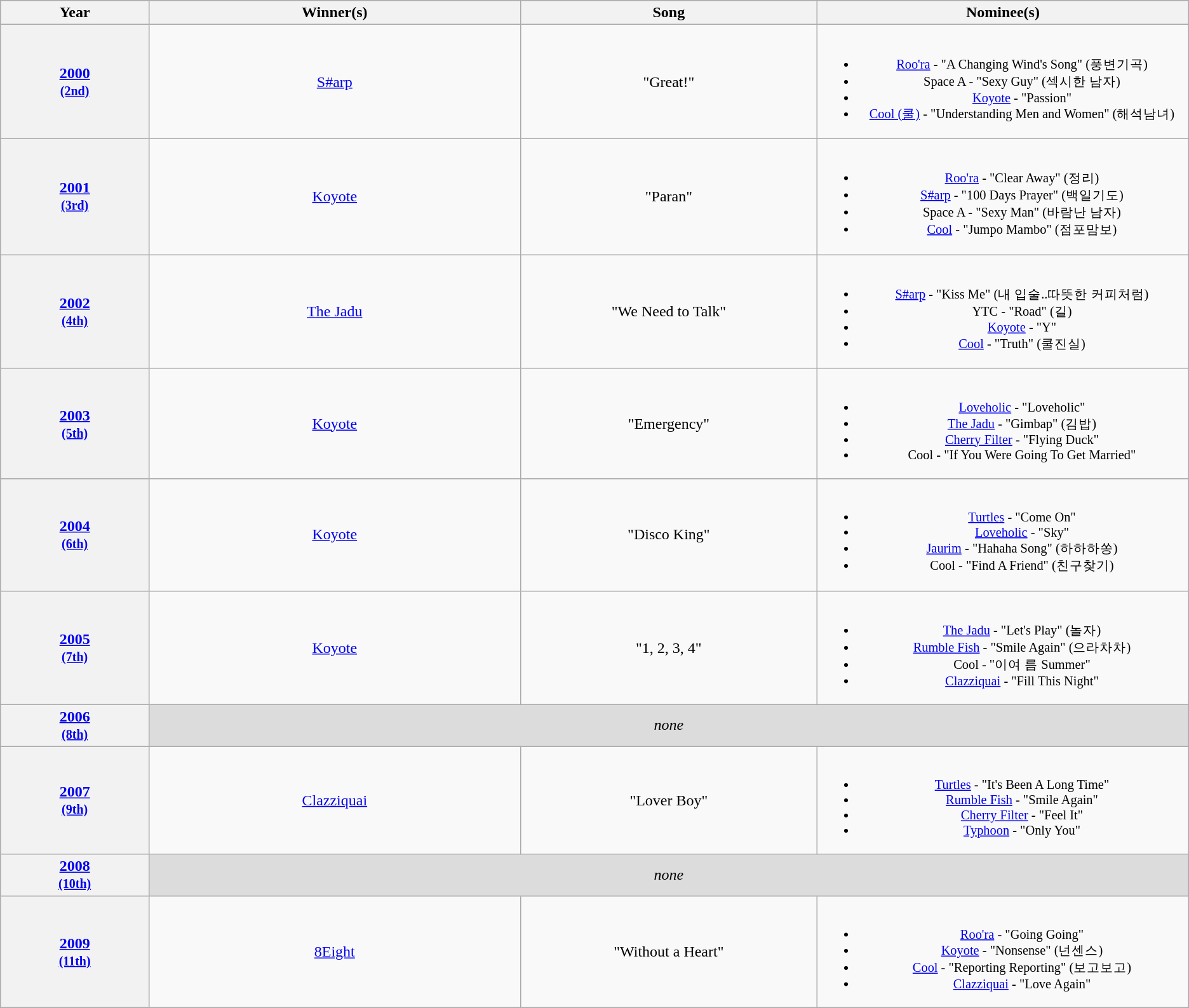<table class="wikitable" style="text-align:center;">
<tr style="background:#bebebe;">
<th scope="col" style="width:10%;">Year</th>
<th scope="col" style="width:25%;">Winner(s)</th>
<th scope="col" style="width:20%;">Song</th>
<th scope="col" style="width:25%;">Nominee(s)</th>
</tr>
<tr>
<th scope="row" style="text-align:center"><a href='#'>2000<br><small>(2nd)</small></a></th>
<td><a href='#'>S#arp</a></td>
<td>"Great!"</td>
<td style="font-size: 85%;"><br><ul><li><a href='#'>Roo'ra</a> - "A Changing Wind's Song" (풍변기곡)</li><li>Space A - "Sexy Guy" (섹시한 남자)</li><li><a href='#'>Koyote</a> - "Passion"</li><li><a href='#'>Cool (쿨)</a> - "Understanding Men and Women" (해석남녀)</li></ul></td>
</tr>
<tr>
<th scope="row" style="text-align:center"><a href='#'>2001<br><small>(3rd)</small></a></th>
<td><a href='#'>Koyote</a></td>
<td>"Paran"</td>
<td style="font-size: 85%;"><br><ul><li><a href='#'>Roo'ra</a> - "Clear Away" (정리)</li><li><a href='#'>S#arp</a> - "100 Days Prayer" (백일기도)</li><li>Space A - "Sexy Man" (바람난 남자)</li><li><a href='#'>Cool</a> - "Jumpo Mambo" (점포맘보)</li></ul></td>
</tr>
<tr>
<th scope="row" style="text-align:center"><a href='#'>2002<br><small>(4th)</small></a></th>
<td><a href='#'>The Jadu</a></td>
<td>"We Need to Talk"</td>
<td style="font-size: 85%;"><br><ul><li><a href='#'>S#arp</a> - "Kiss Me" (내 입술..따뜻한 커피처럼)</li><li>YTC - "Road" (길)</li><li><a href='#'>Koyote</a> - "Y"</li><li><a href='#'>Cool</a> - "Truth" (쿨진실)</li></ul></td>
</tr>
<tr>
<th scope="row" style="text-align:center"><a href='#'>2003<br><small>(5th)</small></a></th>
<td><a href='#'>Koyote</a></td>
<td>"Emergency"</td>
<td style="font-size: 85%;"><br><ul><li><a href='#'>Loveholic</a> - "Loveholic"</li><li><a href='#'>The Jadu</a> - "Gimbap" (김밥)</li><li><a href='#'>Cherry Filter</a> - "Flying Duck"</li><li>Cool - "If You Were Going To Get Married"</li></ul></td>
</tr>
<tr>
<th scope="row" style="text-align:center"><a href='#'>2004<br><small>(6th)</small></a></th>
<td><a href='#'>Koyote</a></td>
<td>"Disco King"</td>
<td style="font-size: 85%;"><br><ul><li><a href='#'>Turtles</a> - "Come On"</li><li><a href='#'>Loveholic</a> - "Sky"</li><li><a href='#'>Jaurim</a> - "Hahaha Song" (하하하쏭)</li><li>Cool - "Find A Friend" (친구찾기)</li></ul></td>
</tr>
<tr>
<th scope="row" style="text-align:center"><a href='#'>2005<br><small>(7th)</small></a></th>
<td><a href='#'>Koyote</a></td>
<td>"1, 2, 3, 4"</td>
<td style="font-size: 85%;"><br><ul><li><a href='#'>The Jadu</a> - "Let's Play" (놀자)</li><li><a href='#'>Rumble Fish</a> - "Smile Again" (으라차차)</li><li>Cool - "이여 름 Summer"</li><li><a href='#'>Clazziquai</a> - "Fill This Night"</li></ul></td>
</tr>
<tr>
<th scope="row" style="text-align:center"><a href='#'>2006<br><small>(8th)</small></a></th>
<td style="background:#DCDCDC" colspan=3><em>none</em></td>
</tr>
<tr>
<th scope="row" style="text-align:center"><a href='#'>2007<br><small>(9th)</small></a></th>
<td><a href='#'>Clazziquai</a></td>
<td>"Lover Boy"</td>
<td style="font-size: 85%;"><br><ul><li><a href='#'>Turtles</a> - "It's Been A Long Time"</li><li><a href='#'>Rumble Fish</a> - "Smile Again"</li><li><a href='#'>Cherry Filter</a> - "Feel It"</li><li><a href='#'>Typhoon</a> - "Only You"</li></ul></td>
</tr>
<tr>
<th scope="row" style="text-align:center"><a href='#'>2008<br><small>(10th)</small></a></th>
<td style="background:#DCDCDC" colspan=3><em>none</em></td>
</tr>
<tr>
<th scope="row" style="text-align:center"><a href='#'>2009<br><small>(11th)</small></a></th>
<td><a href='#'>8Eight</a></td>
<td>"Without a Heart"</td>
<td style="font-size: 85%;"><br><ul><li><a href='#'>Roo'ra</a> - "Going Going"</li><li><a href='#'>Koyote</a> - "Nonsense" (넌센스)</li><li><a href='#'>Cool</a> - "Reporting Reporting" (보고보고)</li><li><a href='#'>Clazziquai</a> - "Love Again"</li></ul></td>
</tr>
</table>
